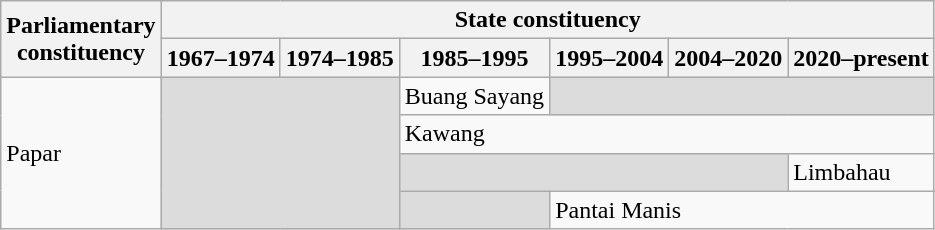<table class=wikitable>
<tr>
<th rowspan=2>Parliamentary<br>constituency</th>
<th colspan=6>State constituency</th>
</tr>
<tr>
<th>1967–1974</th>
<th>1974–1985</th>
<th>1985–1995</th>
<th>1995–2004</th>
<th>2004–2020</th>
<th>2020–present</th>
</tr>
<tr>
<td rowspan=4>Papar</td>
<td rowspan=4 colspan=2 bgcolor=dcdcdc></td>
<td>Buang Sayang</td>
<td colspan=3 bgcolor=dcdcdc></td>
</tr>
<tr>
<td colspan=4>Kawang</td>
</tr>
<tr>
<td colspan="3" bgcolor="dcdcdc"></td>
<td>Limbahau</td>
</tr>
<tr>
<td bgcolor=dcdcdc></td>
<td colspan=3>Pantai Manis</td>
</tr>
</table>
